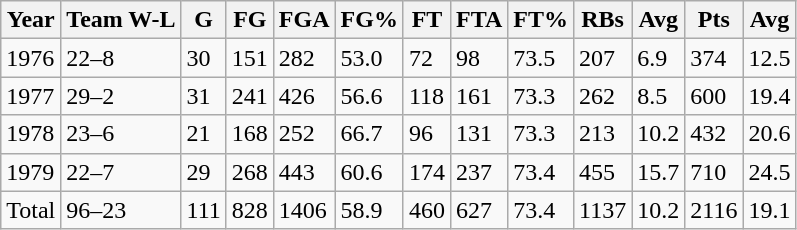<table class="wikitable">
<tr>
<th>Year</th>
<th>Team W-L</th>
<th>G</th>
<th>FG</th>
<th>FGA</th>
<th>FG%</th>
<th>FT</th>
<th>FTA</th>
<th>FT%</th>
<th>RBs</th>
<th>Avg</th>
<th>Pts</th>
<th>Avg</th>
</tr>
<tr>
<td>1976</td>
<td>22–8</td>
<td>30</td>
<td>151</td>
<td>282</td>
<td>53.0</td>
<td>72</td>
<td>98</td>
<td>73.5</td>
<td>207</td>
<td>6.9</td>
<td>374</td>
<td>12.5</td>
</tr>
<tr>
<td>1977</td>
<td>29–2</td>
<td>31</td>
<td>241</td>
<td>426</td>
<td>56.6</td>
<td>118</td>
<td>161</td>
<td>73.3</td>
<td>262</td>
<td>8.5</td>
<td>600</td>
<td>19.4</td>
</tr>
<tr>
<td>1978</td>
<td>23–6</td>
<td>21</td>
<td>168</td>
<td>252</td>
<td>66.7</td>
<td>96</td>
<td>131</td>
<td>73.3</td>
<td>213</td>
<td>10.2</td>
<td>432</td>
<td>20.6</td>
</tr>
<tr>
<td>1979</td>
<td>22–7</td>
<td>29</td>
<td>268</td>
<td>443</td>
<td>60.6</td>
<td>174</td>
<td>237</td>
<td>73.4</td>
<td>455</td>
<td>15.7</td>
<td>710</td>
<td>24.5</td>
</tr>
<tr>
<td>Total</td>
<td>96–23</td>
<td>111</td>
<td>828</td>
<td>1406</td>
<td>58.9</td>
<td>460</td>
<td>627</td>
<td>73.4</td>
<td>1137</td>
<td>10.2</td>
<td>2116</td>
<td>19.1</td>
</tr>
</table>
